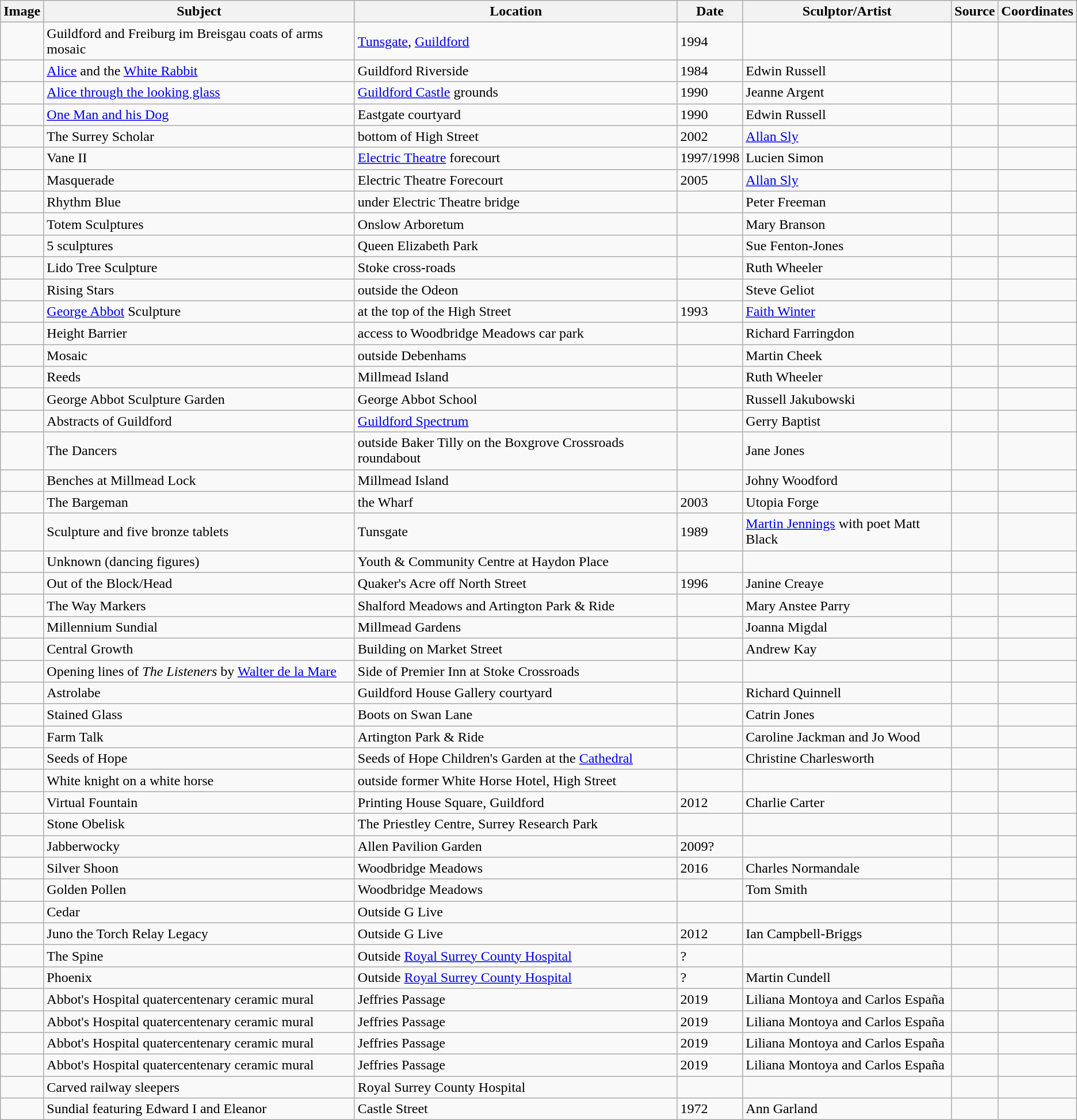<table class="wikitable sortable">
<tr>
<th>Image</th>
<th>Subject</th>
<th>Location</th>
<th>Date</th>
<th>Sculptor/Artist</th>
<th>Source</th>
<th>Coordinates</th>
</tr>
<tr>
<td></td>
<td>Guildford and Freiburg im Breisgau coats of arms mosaic</td>
<td><a href='#'>Tunsgate</a>, <a href='#'>Guildford</a></td>
<td>1994</td>
<td></td>
<td></td>
<td></td>
</tr>
<tr>
<td></td>
<td><a href='#'>Alice</a> and the <a href='#'>White Rabbit</a></td>
<td>Guildford Riverside</td>
<td>1984</td>
<td>Edwin Russell</td>
<td></td>
<td></td>
</tr>
<tr>
<td></td>
<td><a href='#'>Alice through the looking glass</a></td>
<td><a href='#'>Guildford Castle</a> grounds</td>
<td>1990</td>
<td>Jeanne Argent</td>
<td></td>
<td></td>
</tr>
<tr>
<td></td>
<td><a href='#'>One Man and his Dog</a></td>
<td>Eastgate courtyard</td>
<td>1990</td>
<td>Edwin Russell</td>
<td></td>
<td></td>
</tr>
<tr>
<td></td>
<td>The Surrey Scholar</td>
<td>bottom of High Street</td>
<td>2002</td>
<td><a href='#'>Allan Sly</a></td>
<td></td>
<td></td>
</tr>
<tr>
<td></td>
<td>Vane II</td>
<td><a href='#'>Electric Theatre</a> forecourt</td>
<td>1997/1998</td>
<td>Lucien Simon</td>
<td></td>
<td></td>
</tr>
<tr>
<td></td>
<td>Masquerade</td>
<td>Electric Theatre Forecourt</td>
<td>2005</td>
<td><a href='#'>Allan Sly</a></td>
<td></td>
<td></td>
</tr>
<tr>
<td></td>
<td>Rhythm Blue</td>
<td>under Electric Theatre bridge</td>
<td></td>
<td>Peter Freeman</td>
<td></td>
<td></td>
</tr>
<tr>
<td></td>
<td>Totem Sculptures</td>
<td>Onslow Arboretum</td>
<td></td>
<td>Mary Branson</td>
<td></td>
<td></td>
</tr>
<tr>
<td></td>
<td>5 sculptures</td>
<td>Queen Elizabeth Park</td>
<td></td>
<td>Sue Fenton-Jones</td>
<td></td>
<td></td>
</tr>
<tr>
<td></td>
<td>Lido Tree Sculpture</td>
<td>Stoke cross-roads</td>
<td></td>
<td>Ruth Wheeler</td>
<td></td>
<td></td>
</tr>
<tr>
<td></td>
<td>Rising Stars</td>
<td>outside the Odeon</td>
<td></td>
<td>Steve Geliot</td>
<td></td>
<td></td>
</tr>
<tr>
<td></td>
<td><a href='#'>George Abbot</a> Sculpture</td>
<td>at the top of the High Street</td>
<td>1993</td>
<td><a href='#'>Faith Winter</a></td>
<td></td>
<td></td>
</tr>
<tr>
<td></td>
<td>Height Barrier</td>
<td>access to Woodbridge Meadows car park</td>
<td></td>
<td>Richard Farringdon</td>
<td></td>
<td></td>
</tr>
<tr>
<td></td>
<td>Mosaic</td>
<td>outside Debenhams</td>
<td></td>
<td>Martin Cheek</td>
<td></td>
<td></td>
</tr>
<tr>
<td></td>
<td>Reeds</td>
<td>Millmead Island</td>
<td></td>
<td>Ruth Wheeler</td>
<td></td>
<td></td>
</tr>
<tr>
<td></td>
<td>George Abbot Sculpture Garden</td>
<td>George Abbot School</td>
<td></td>
<td>Russell Jakubowski</td>
<td></td>
<td></td>
</tr>
<tr>
<td></td>
<td>Abstracts of Guildford</td>
<td><a href='#'>Guildford Spectrum</a></td>
<td></td>
<td>Gerry Baptist</td>
<td></td>
<td></td>
</tr>
<tr>
<td></td>
<td>The Dancers</td>
<td>outside Baker Tilly on the Boxgrove Crossroads roundabout</td>
<td></td>
<td>Jane Jones</td>
<td></td>
<td></td>
</tr>
<tr>
<td></td>
<td>Benches at Millmead Lock</td>
<td>Millmead Island</td>
<td></td>
<td>Johny Woodford</td>
<td></td>
<td></td>
</tr>
<tr>
<td></td>
<td>The Bargeman</td>
<td>the Wharf</td>
<td>2003</td>
<td>Utopia Forge</td>
<td></td>
<td></td>
</tr>
<tr>
<td></td>
<td>Sculpture and five bronze tablets</td>
<td>Tunsgate</td>
<td>1989</td>
<td><a href='#'>Martin Jennings</a> with poet Matt Black</td>
<td></td>
<td></td>
</tr>
<tr>
<td></td>
<td>Unknown (dancing figures)</td>
<td>Youth & Community Centre at Haydon Place</td>
<td></td>
<td></td>
<td></td>
<td></td>
</tr>
<tr>
<td></td>
<td>Out of the Block/Head</td>
<td>Quaker's Acre off North Street</td>
<td>1996</td>
<td>Janine Creaye</td>
<td></td>
<td></td>
</tr>
<tr>
<td></td>
<td>The Way Markers</td>
<td>Shalford Meadows and Artington Park & Ride</td>
<td></td>
<td>Mary Anstee Parry</td>
<td></td>
<td></td>
</tr>
<tr>
<td></td>
<td>Millennium Sundial</td>
<td>Millmead Gardens</td>
<td></td>
<td>Joanna Migdal</td>
<td></td>
<td></td>
</tr>
<tr>
<td></td>
<td>Central Growth</td>
<td>Building on Market Street</td>
<td></td>
<td>Andrew Kay</td>
<td></td>
<td></td>
</tr>
<tr>
<td></td>
<td>Opening lines of <em>The Listeners</em> by <a href='#'>Walter de la Mare</a></td>
<td>Side of Premier Inn at Stoke Crossroads</td>
<td></td>
<td></td>
<td></td>
<td></td>
</tr>
<tr>
<td></td>
<td>Astrolabe</td>
<td>Guildford House Gallery courtyard</td>
<td></td>
<td>Richard Quinnell</td>
<td></td>
<td></td>
</tr>
<tr>
<td></td>
<td>Stained Glass</td>
<td>Boots on Swan Lane</td>
<td></td>
<td>Catrin Jones</td>
<td></td>
<td></td>
</tr>
<tr>
<td></td>
<td>Farm Talk</td>
<td>Artington Park & Ride</td>
<td></td>
<td>Caroline Jackman and Jo Wood</td>
<td></td>
<td></td>
</tr>
<tr>
<td></td>
<td>Seeds of Hope</td>
<td>Seeds of Hope Children's Garden at the <a href='#'>Cathedral</a></td>
<td></td>
<td>Christine Charlesworth</td>
<td></td>
<td></td>
</tr>
<tr>
<td></td>
<td>White knight on a white horse</td>
<td>outside former White Horse Hotel, High Street</td>
<td></td>
<td></td>
<td></td>
<td></td>
</tr>
<tr>
<td></td>
<td>Virtual Fountain</td>
<td>Printing House Square, Guildford</td>
<td>2012</td>
<td>Charlie Carter</td>
<td></td>
<td></td>
</tr>
<tr>
<td></td>
<td>Stone Obelisk</td>
<td>The Priestley Centre, Surrey Research Park</td>
<td></td>
<td></td>
<td></td>
<td></td>
</tr>
<tr>
<td></td>
<td>Jabberwocky</td>
<td>Allen Pavilion Garden</td>
<td>2009?</td>
<td></td>
<td></td>
<td></td>
</tr>
<tr>
<td></td>
<td>Silver Shoon</td>
<td>Woodbridge Meadows</td>
<td>2016</td>
<td>Charles Normandale</td>
<td></td>
<td></td>
</tr>
<tr>
<td></td>
<td>Golden Pollen</td>
<td>Woodbridge Meadows</td>
<td></td>
<td>Tom Smith</td>
<td></td>
<td></td>
</tr>
<tr>
<td></td>
<td>Cedar</td>
<td>Outside G Live</td>
<td></td>
<td></td>
<td></td>
<td></td>
</tr>
<tr>
<td></td>
<td>Juno the Torch Relay Legacy</td>
<td>Outside G Live</td>
<td>2012</td>
<td>Ian Campbell-Briggs</td>
<td></td>
<td></td>
</tr>
<tr>
<td></td>
<td>The Spine</td>
<td>Outside <a href='#'>Royal Surrey County Hospital</a></td>
<td>?</td>
<td></td>
<td></td>
<td></td>
</tr>
<tr>
<td></td>
<td>Phoenix</td>
<td>Outside <a href='#'>Royal Surrey County Hospital</a></td>
<td>?</td>
<td>Martin Cundell</td>
<td></td>
<td></td>
</tr>
<tr>
<td></td>
<td>Abbot's Hospital quatercentenary ceramic mural</td>
<td>Jeffries Passage</td>
<td>2019</td>
<td>Liliana Montoya and Carlos España</td>
<td></td>
<td></td>
</tr>
<tr>
<td></td>
<td>Abbot's Hospital quatercentenary ceramic mural</td>
<td>Jeffries Passage</td>
<td>2019</td>
<td>Liliana Montoya and Carlos España</td>
<td></td>
<td></td>
</tr>
<tr>
<td></td>
<td>Abbot's Hospital quatercentenary ceramic mural</td>
<td>Jeffries Passage</td>
<td>2019</td>
<td>Liliana Montoya and Carlos España</td>
<td></td>
<td></td>
</tr>
<tr>
<td></td>
<td>Abbot's Hospital quatercentenary ceramic mural</td>
<td>Jeffries Passage</td>
<td>2019</td>
<td>Liliana Montoya and Carlos España</td>
<td></td>
<td></td>
</tr>
<tr>
<td></td>
<td>Carved railway sleepers</td>
<td>Royal Surrey County Hospital</td>
<td></td>
<td></td>
<td></td>
<td></td>
</tr>
<tr>
<td></td>
<td>Sundial featuring Edward I and Eleanor</td>
<td>Castle Street</td>
<td>1972</td>
<td>Ann Garland</td>
<td></td>
<td></td>
</tr>
</table>
